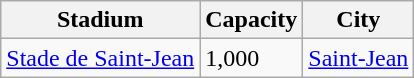<table class="wikitable sortable">
<tr>
<th>Stadium</th>
<th>Capacity</th>
<th>City</th>
</tr>
<tr>
<td><a href='#'>Stade de Saint-Jean</a></td>
<td>1,000</td>
<td><a href='#'>Saint-Jean</a></td>
</tr>
</table>
